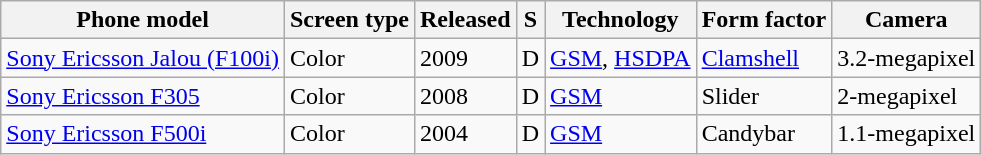<table class="wikitable sortable">
<tr>
<th><strong>Phone model</strong></th>
<th><strong>Screen type</strong></th>
<th><strong>Released</strong></th>
<th><strong>S</strong></th>
<th><strong>Technology</strong></th>
<th><strong>Form factor</strong></th>
<th><strong>Camera</strong></th>
</tr>
<tr>
<td><a href='#'>Sony Ericsson Jalou (F100i)</a></td>
<td>Color</td>
<td>2009</td>
<td>D</td>
<td><a href='#'>GSM</a>, <a href='#'>HSDPA</a></td>
<td><a href='#'>Clamshell</a></td>
<td>3.2-megapixel</td>
</tr>
<tr>
<td><a href='#'>Sony Ericsson F305</a></td>
<td>Color</td>
<td>2008</td>
<td>D</td>
<td><a href='#'>GSM</a></td>
<td>Slider</td>
<td>2-megapixel</td>
</tr>
<tr>
<td><a href='#'>Sony Ericsson F500i</a></td>
<td>Color</td>
<td>2004</td>
<td>D</td>
<td><a href='#'>GSM</a></td>
<td>Candybar</td>
<td>1.1-megapixel</td>
</tr>
</table>
